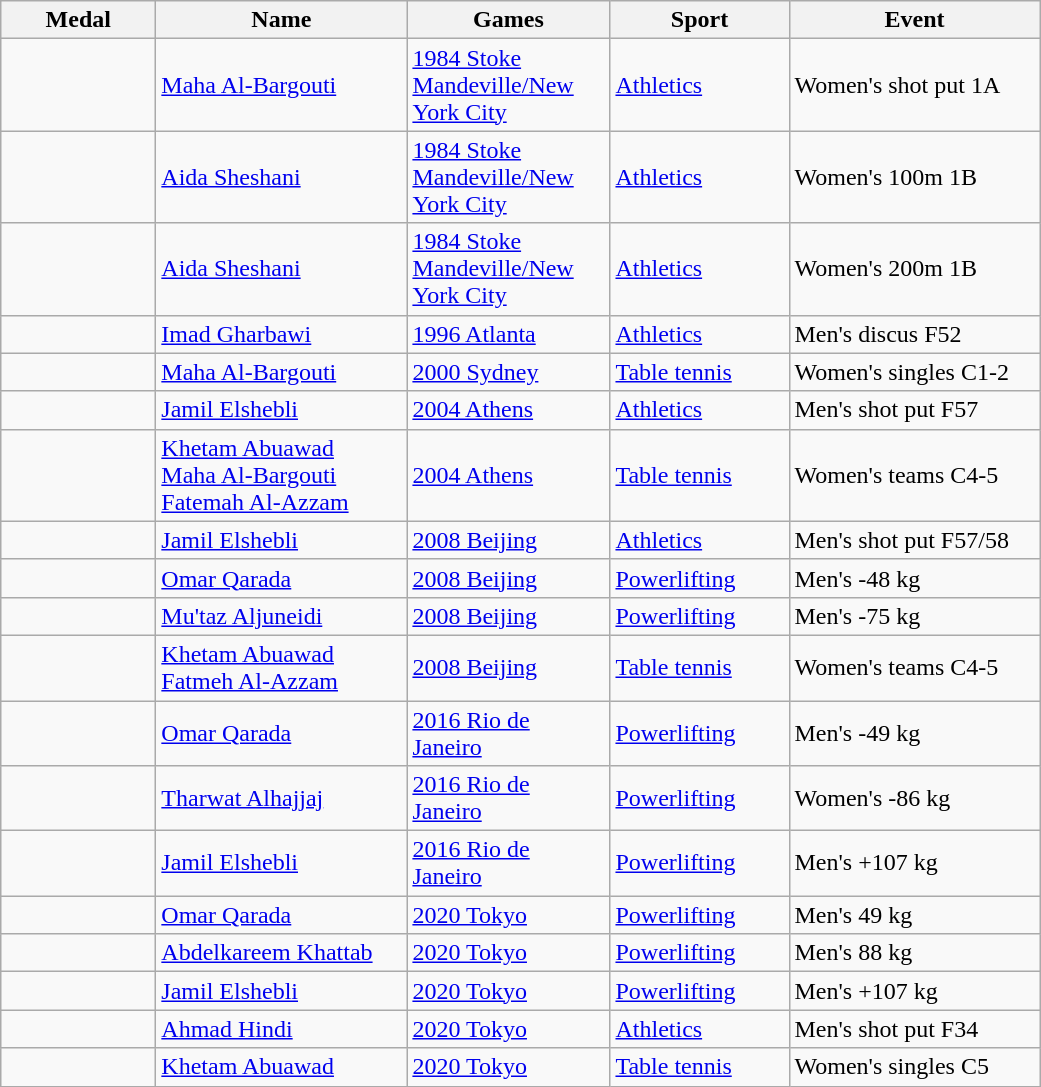<table class="wikitable sortable">
<tr>
<th style="width:6em">Medal</th>
<th style="width:10em">Name</th>
<th style="width:8em">Games</th>
<th style="width:7em">Sport</th>
<th style="width:10em">Event</th>
</tr>
<tr>
<td></td>
<td><a href='#'>Maha Al-Bargouti</a></td>
<td><a href='#'>1984 Stoke Mandeville/New York City</a></td>
<td><a href='#'>Athletics</a></td>
<td>Women's shot put 1A</td>
</tr>
<tr>
<td></td>
<td><a href='#'>Aida Sheshani</a></td>
<td><a href='#'>1984 Stoke Mandeville/New York City</a></td>
<td><a href='#'>Athletics</a></td>
<td>Women's 100m 1B</td>
</tr>
<tr>
<td></td>
<td><a href='#'>Aida Sheshani</a></td>
<td><a href='#'>1984 Stoke Mandeville/New York City</a></td>
<td><a href='#'>Athletics</a></td>
<td>Women's 200m 1B</td>
</tr>
<tr>
<td></td>
<td><a href='#'>Imad Gharbawi</a></td>
<td><a href='#'>1996 Atlanta</a></td>
<td><a href='#'>Athletics</a></td>
<td>Men's discus F52</td>
</tr>
<tr>
<td></td>
<td><a href='#'>Maha Al-Bargouti</a></td>
<td><a href='#'>2000 Sydney</a></td>
<td><a href='#'>Table tennis</a></td>
<td>Women's singles C1-2</td>
</tr>
<tr>
<td></td>
<td><a href='#'>Jamil Elshebli</a></td>
<td><a href='#'>2004 Athens</a></td>
<td><a href='#'>Athletics</a></td>
<td>Men's shot put F57</td>
</tr>
<tr>
<td></td>
<td><a href='#'>Khetam Abuawad</a><br> <a href='#'>Maha Al-Bargouti</a><br> <a href='#'>Fatemah Al-Azzam</a></td>
<td><a href='#'>2004 Athens</a></td>
<td><a href='#'>Table tennis</a></td>
<td>Women's teams C4-5</td>
</tr>
<tr>
<td></td>
<td><a href='#'>Jamil Elshebli</a></td>
<td><a href='#'>2008 Beijing</a></td>
<td><a href='#'>Athletics</a></td>
<td>Men's shot put F57/58</td>
</tr>
<tr>
<td></td>
<td><a href='#'>Omar Qarada</a></td>
<td><a href='#'>2008 Beijing</a></td>
<td><a href='#'>Powerlifting</a></td>
<td>Men's -48 kg</td>
</tr>
<tr>
<td></td>
<td><a href='#'>Mu'taz Aljuneidi</a></td>
<td><a href='#'>2008 Beijing</a></td>
<td><a href='#'>Powerlifting</a></td>
<td>Men's -75 kg</td>
</tr>
<tr>
<td></td>
<td><a href='#'>Khetam Abuawad</a><br> <a href='#'>Fatmeh Al-Azzam</a></td>
<td><a href='#'>2008 Beijing</a></td>
<td><a href='#'>Table tennis</a></td>
<td>Women's teams C4-5</td>
</tr>
<tr>
<td></td>
<td><a href='#'>Omar Qarada</a></td>
<td><a href='#'>2016 Rio de Janeiro</a></td>
<td><a href='#'>Powerlifting</a></td>
<td>Men's -49 kg</td>
</tr>
<tr>
<td></td>
<td><a href='#'>Tharwat Alhajjaj</a></td>
<td><a href='#'>2016 Rio de Janeiro</a></td>
<td><a href='#'>Powerlifting</a></td>
<td>Women's -86 kg</td>
</tr>
<tr>
<td></td>
<td><a href='#'>Jamil Elshebli</a></td>
<td><a href='#'>2016 Rio de Janeiro</a></td>
<td><a href='#'>Powerlifting</a></td>
<td>Men's +107 kg</td>
</tr>
<tr>
<td></td>
<td><a href='#'>Omar Qarada</a></td>
<td><a href='#'>2020 Tokyo</a></td>
<td><a href='#'>Powerlifting</a></td>
<td>Men's 49 kg</td>
</tr>
<tr>
<td></td>
<td><a href='#'>Abdelkareem Khattab</a></td>
<td><a href='#'>2020 Tokyo</a></td>
<td><a href='#'>Powerlifting</a></td>
<td>Men's 88 kg</td>
</tr>
<tr>
<td></td>
<td><a href='#'>Jamil Elshebli</a></td>
<td><a href='#'>2020 Tokyo</a></td>
<td><a href='#'>Powerlifting</a></td>
<td>Men's +107 kg</td>
</tr>
<tr>
<td></td>
<td><a href='#'>Ahmad Hindi</a></td>
<td><a href='#'>2020 Tokyo</a></td>
<td><a href='#'>Athletics</a></td>
<td>Men's shot put F34</td>
</tr>
<tr>
<td></td>
<td><a href='#'>Khetam Abuawad</a></td>
<td><a href='#'>2020 Tokyo</a></td>
<td><a href='#'>Table tennis</a></td>
<td>Women's singles C5</td>
</tr>
</table>
